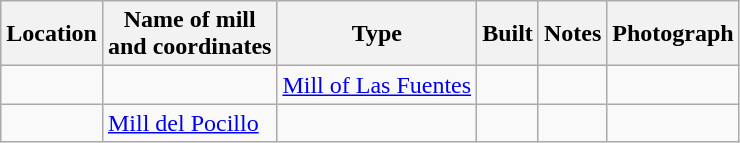<table class="wikitable">
<tr>
<th>Location</th>
<th>Name of mill<br>and coordinates</th>
<th>Type</th>
<th>Built</th>
<th>Notes</th>
<th>Photograph</th>
</tr>
<tr>
<td></td>
<td></td>
<td><a href='#'>Mill of Las Fuentes</a></td>
<td></td>
<td></td>
<td></td>
</tr>
<tr>
<td></td>
<td><a href='#'>Mill del Pocillo</a></td>
<td></td>
<td></td>
<td></td>
<td></td>
</tr>
</table>
